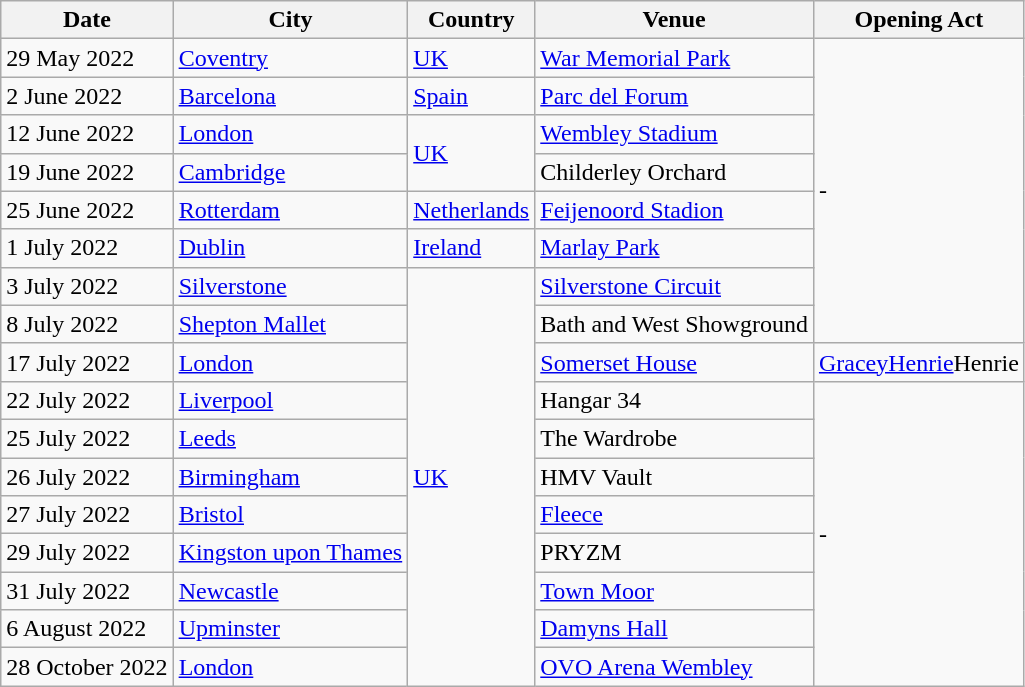<table class="wikitable">
<tr>
<th>Date</th>
<th>City</th>
<th>Country</th>
<th>Venue</th>
<th>Opening Act</th>
</tr>
<tr>
<td>29 May 2022</td>
<td><a href='#'>Coventry</a></td>
<td><a href='#'>UK</a></td>
<td><a href='#'>War Memorial Park</a></td>
<td rowspan="8">-</td>
</tr>
<tr>
<td>2 June 2022</td>
<td><a href='#'>Barcelona</a></td>
<td><a href='#'>Spain</a></td>
<td><a href='#'>Parc del Forum</a></td>
</tr>
<tr>
<td>12 June 2022</td>
<td><a href='#'>London</a></td>
<td rowspan="2"><a href='#'>UK</a></td>
<td><a href='#'>Wembley Stadium</a></td>
</tr>
<tr>
<td>19 June 2022</td>
<td><a href='#'>Cambridge</a></td>
<td>Childerley Orchard</td>
</tr>
<tr>
<td>25 June 2022</td>
<td><a href='#'>Rotterdam</a></td>
<td><a href='#'>Netherlands</a></td>
<td><a href='#'>Feijenoord Stadion</a></td>
</tr>
<tr>
<td>1 July 2022</td>
<td><a href='#'>Dublin</a></td>
<td><a href='#'>Ireland</a></td>
<td><a href='#'>Marlay Park</a></td>
</tr>
<tr>
<td>3 July 2022</td>
<td><a href='#'>Silverstone</a></td>
<td rowspan="11"><a href='#'>UK</a></td>
<td><a href='#'>Silverstone Circuit</a></td>
</tr>
<tr>
<td>8 July 2022</td>
<td><a href='#'>Shepton Mallet</a></td>
<td>Bath and West Showground</td>
</tr>
<tr>
<td>17 July 2022</td>
<td><a href='#'>London</a></td>
<td><a href='#'>Somerset House</a></td>
<td><a href='#'>GraceyHenrie</a>Henrie</td>
</tr>
<tr>
<td>22 July 2022</td>
<td><a href='#'>Liverpool</a></td>
<td>Hangar 34</td>
<td rowspan="8">-</td>
</tr>
<tr>
<td>25 July 2022</td>
<td><a href='#'>Leeds</a></td>
<td>The Wardrobe</td>
</tr>
<tr>
<td>26 July 2022</td>
<td><a href='#'>Birmingham</a></td>
<td>HMV Vault</td>
</tr>
<tr>
<td>27 July 2022</td>
<td><a href='#'>Bristol</a></td>
<td><a href='#'>Fleece</a></td>
</tr>
<tr>
<td>29 July 2022</td>
<td><a href='#'>Kingston upon Thames</a></td>
<td>PRYZM</td>
</tr>
<tr>
<td>31 July 2022</td>
<td><a href='#'>Newcastle</a></td>
<td><a href='#'>Town Moor</a></td>
</tr>
<tr>
<td>6 August 2022</td>
<td><a href='#'>Upminster</a></td>
<td><a href='#'>Damyns Hall</a></td>
</tr>
<tr>
<td>28 October 2022</td>
<td><a href='#'>London</a></td>
<td><a href='#'>OVO Arena Wembley</a></td>
</tr>
</table>
